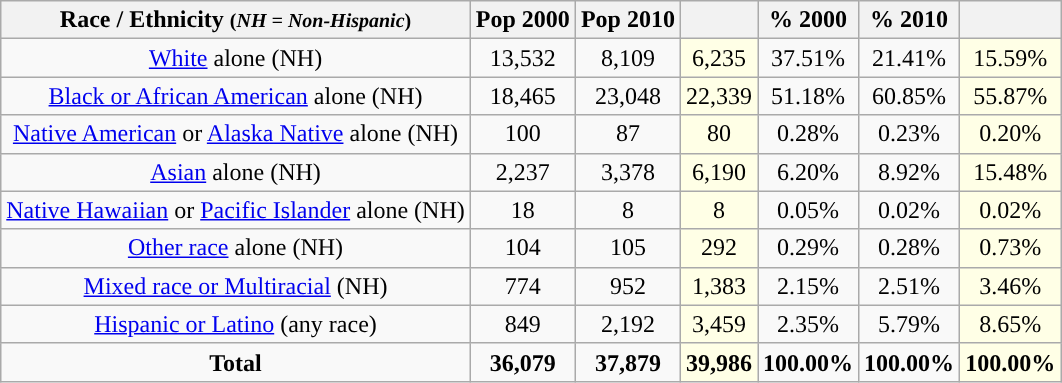<table class="wikitable" style="text-align:center;">
<tr>
<th>Race / Ethnicity <small>(<em>NH = Non-Hispanic</em>)</small></th>
<th>Pop 2000</th>
<th>Pop 2010</th>
<th></th>
<th>% 2000</th>
<th>% 2010</th>
<th></th>
</tr>
<tr>
<td><a href='#'>White</a> alone (NH)</td>
<td>13,532</td>
<td>8,109</td>
<td style='background: #ffffe6;'>6,235</td>
<td>37.51%</td>
<td>21.41%</td>
<td style='background: #ffffe6;'>15.59%</td>
</tr>
<tr>
<td><a href='#'>Black or African American</a> alone (NH)</td>
<td>18,465</td>
<td>23,048</td>
<td style='background: #ffffe6;'>22,339</td>
<td>51.18%</td>
<td>60.85%</td>
<td style='background: #ffffe6;'>55.87%</td>
</tr>
<tr>
<td><a href='#'>Native American</a> or <a href='#'>Alaska Native</a> alone (NH)</td>
<td>100</td>
<td>87</td>
<td style='background: #ffffe6;'>80</td>
<td>0.28%</td>
<td>0.23%</td>
<td style='background: #ffffe6;'>0.20%</td>
</tr>
<tr>
<td><a href='#'>Asian</a> alone (NH)</td>
<td>2,237</td>
<td>3,378</td>
<td style='background: #ffffe6;'>6,190</td>
<td>6.20%</td>
<td>8.92%</td>
<td style='background: #ffffe6;'>15.48%</td>
</tr>
<tr>
<td><a href='#'>Native Hawaiian</a> or <a href='#'>Pacific Islander</a> alone (NH)</td>
<td>18</td>
<td>8</td>
<td style='background: #ffffe6;'>8</td>
<td>0.05%</td>
<td>0.02%</td>
<td style='background: #ffffe6;'>0.02%</td>
</tr>
<tr>
<td><a href='#'>Other race</a> alone (NH)</td>
<td>104</td>
<td>105</td>
<td style='background: #ffffe6;'>292</td>
<td>0.29%</td>
<td>0.28%</td>
<td style='background: #ffffe6;'>0.73%</td>
</tr>
<tr>
<td><a href='#'>Mixed race or Multiracial</a> (NH)</td>
<td>774</td>
<td>952</td>
<td style='background: #ffffe6;'>1,383</td>
<td>2.15%</td>
<td>2.51%</td>
<td style='background: #ffffe6;'>3.46%</td>
</tr>
<tr>
<td><a href='#'>Hispanic or Latino</a> (any race)</td>
<td>849</td>
<td>2,192</td>
<td style='background: #ffffe6;'>3,459</td>
<td>2.35%</td>
<td>5.79%</td>
<td style='background: #ffffe6;'>8.65%</td>
</tr>
<tr>
<td><strong>Total</strong></td>
<td><strong>36,079</strong></td>
<td><strong>37,879</strong></td>
<td style='background: #ffffe6;'><strong>39,986</strong></td>
<td><strong>100.00%</strong></td>
<td><strong>100.00%</strong></td>
<td style='background: #ffffe6;'><strong>100.00%</strong></td>
</tr>
</table>
